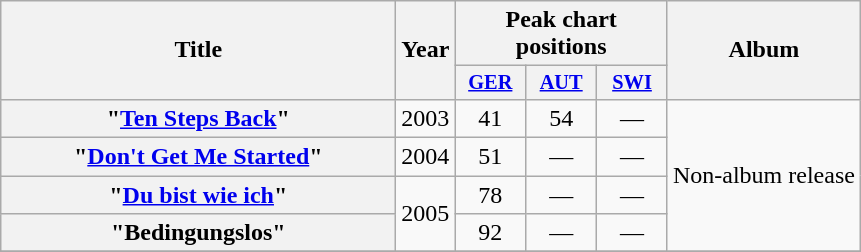<table class="wikitable plainrowheaders" style="text-align:center;" border="1">
<tr>
<th scope="col" rowspan="2" style="width:16em;">Title</th>
<th scope="col" rowspan="2">Year</th>
<th scope="col" colspan="3">Peak chart positions</th>
<th scope="col" rowspan="2">Album</th>
</tr>
<tr>
<th scope="col" style="width:3em;font-size:85%;"><a href='#'>GER</a><br></th>
<th scope="col" style="width:3em;font-size:85%;"><a href='#'>AUT</a><br></th>
<th scope="col" style="width:3em;font-size:85%;"><a href='#'>SWI</a><br></th>
</tr>
<tr>
<th scope="row">"<a href='#'>Ten Steps Back</a>"</th>
<td rowspan="1">2003</td>
<td>41</td>
<td>54</td>
<td>—</td>
<td rowspan="4">Non-album release</td>
</tr>
<tr>
<th scope="row">"<a href='#'>Don't Get Me Started</a>"</th>
<td rowspan="1">2004</td>
<td>51</td>
<td>—</td>
<td>—</td>
</tr>
<tr>
<th scope="row">"<a href='#'>Du bist wie ich</a>"</th>
<td rowspan="2">2005</td>
<td>78</td>
<td>—</td>
<td>—</td>
</tr>
<tr>
<th scope="row">"Bedingungslos"</th>
<td>92</td>
<td>—</td>
<td>—</td>
</tr>
<tr>
</tr>
</table>
